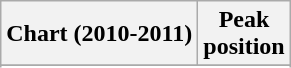<table class="wikitable sortable">
<tr>
<th>Chart (2010-2011)</th>
<th>Peak<br>position</th>
</tr>
<tr>
</tr>
<tr>
</tr>
<tr>
</tr>
<tr>
</tr>
<tr>
</tr>
<tr>
</tr>
<tr>
</tr>
<tr>
</tr>
<tr>
</tr>
<tr>
</tr>
<tr>
</tr>
<tr>
</tr>
<tr>
</tr>
<tr>
</tr>
<tr>
</tr>
<tr>
</tr>
</table>
